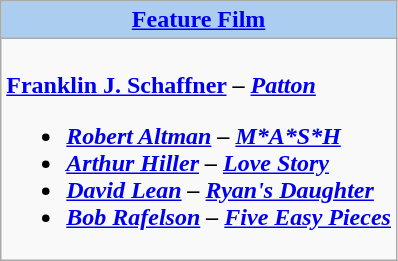<table class=wikitable style="width="100%">
<tr>
<th colspan="2" style="background:#abcdef;"><a href='#'>Feature Film</a></th>
</tr>
<tr>
<td colspan="2" style="vertical-align:top;"><br><strong><a href='#'>Franklin J. Schaffner</a> – <em><a href='#'>Patton</a><strong><em><ul><li><a href='#'>Robert Altman</a> – </em><a href='#'>M*A*S*H</a><em></li><li><a href='#'>Arthur Hiller</a> – </em><a href='#'>Love Story</a><em></li><li><a href='#'>David Lean</a> – </em><a href='#'>Ryan's Daughter</a><em></li><li><a href='#'>Bob Rafelson</a> – </em><a href='#'>Five Easy Pieces</a><em></li></ul></td>
</tr>
</table>
